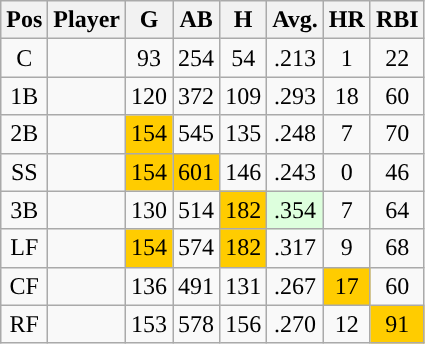<table class="wikitable sortable" style="text-align:center;">
<tr>
<th>Pos</th>
<th>Player</th>
<th>G</th>
<th>AB</th>
<th>H</th>
<th>Avg.</th>
<th>HR</th>
<th>RBI</th>
</tr>
<tr>
<td>C</td>
<td></td>
<td>93</td>
<td>254</td>
<td>54</td>
<td>.213</td>
<td>1</td>
<td>22</td>
</tr>
<tr>
<td>1B</td>
<td></td>
<td>120</td>
<td>372</td>
<td>109</td>
<td>.293</td>
<td>18</td>
<td>60</td>
</tr>
<tr>
<td>2B</td>
<td></td>
<td style="background:#fc0;">154</td>
<td>545</td>
<td>135</td>
<td>.248</td>
<td>7</td>
<td>70</td>
</tr>
<tr>
<td>SS</td>
<td></td>
<td style="background:#fc0;">154</td>
<td style="background:#fc0;">601</td>
<td>146</td>
<td>.243</td>
<td>0</td>
<td>46</td>
</tr>
<tr>
<td>3B</td>
<td></td>
<td>130</td>
<td>514</td>
<td style="background:#fc0;">182</td>
<td style="background:#DDFFDD;">.354</td>
<td>7</td>
<td>64</td>
</tr>
<tr>
<td>LF</td>
<td></td>
<td style="background:#fc0;">154</td>
<td>574</td>
<td style="background:#fc0;">182</td>
<td>.317</td>
<td>9</td>
<td>68</td>
</tr>
<tr>
<td>CF</td>
<td></td>
<td>136</td>
<td>491</td>
<td>131</td>
<td>.267</td>
<td style="background:#fc0;">17</td>
<td>60</td>
</tr>
<tr>
<td>RF</td>
<td></td>
<td>153</td>
<td>578</td>
<td>156</td>
<td>.270</td>
<td>12</td>
<td style="background:#fc0;">91</td>
</tr>
</table>
